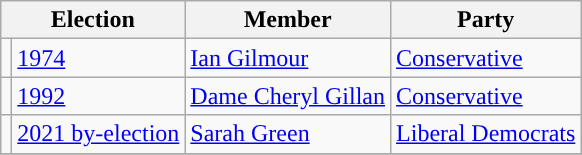<table class="wikitable">
<tr>
<th colspan="2">Election</th>
<th>Member</th>
<th>Party</th>
</tr>
<tr>
<td style="color:inherit;background-color: "></td>
<td><a href='#'>1974</a></td>
<td><a href='#'>Ian Gilmour</a></td>
<td><a href='#'>Conservative</a></td>
</tr>
<tr>
<td style="color:inherit;background-color: "></td>
<td><a href='#'>1992</a></td>
<td><a href='#'>Dame Cheryl Gillan</a></td>
<td><a href='#'>Conservative</a></td>
</tr>
<tr>
<td style="color:inherit;background-color: "></td>
<td><a href='#'>2021 by-election</a></td>
<td><a href='#'>Sarah Green</a></td>
<td><a href='#'>Liberal Democrats</a></td>
</tr>
<tr>
</tr>
</table>
